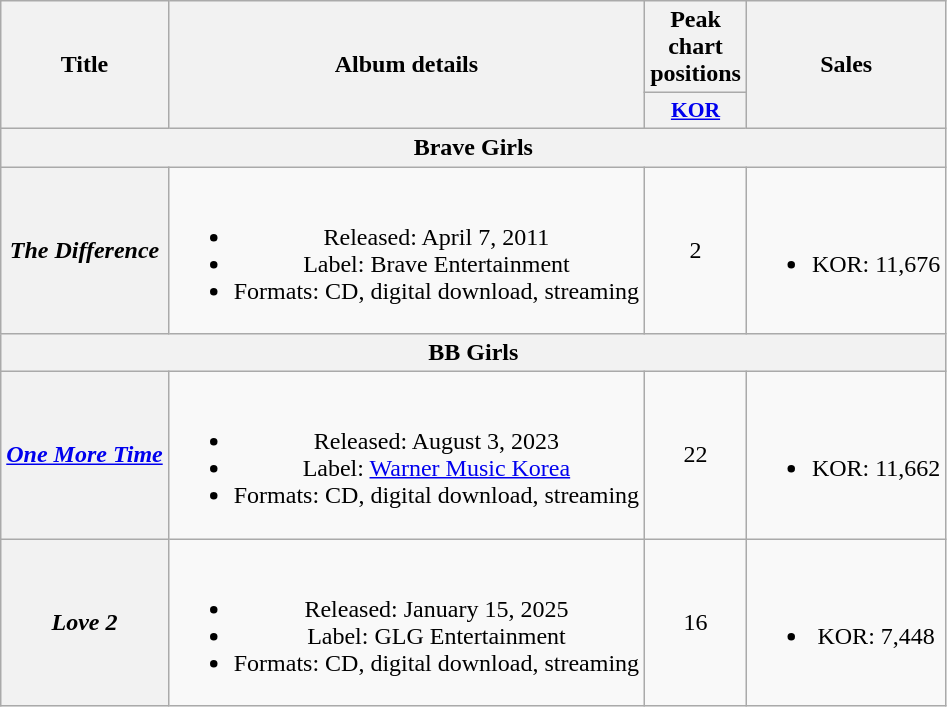<table class="wikitable plainrowheaders" style="text-align:center">
<tr>
<th scope="col" rowspan="2">Title</th>
<th scope="col" rowspan="2">Album details</th>
<th scope="col" colspan="1">Peak chart <br> positions</th>
<th scope="col" rowspan="2">Sales</th>
</tr>
<tr>
<th scope="col" style="width:3.5em;font-size:90%"><a href='#'>KOR</a><br></th>
</tr>
<tr>
<th colspan="4">Brave Girls</th>
</tr>
<tr>
<th scope="row"><em>The Difference</em></th>
<td><br><ul><li>Released: April 7, 2011</li><li>Label: Brave Entertainment</li><li>Formats: CD, digital download, streaming</li></ul></td>
<td>2</td>
<td><br><ul><li>KOR: 11,676</li></ul></td>
</tr>
<tr>
<th colspan="4">BB Girls</th>
</tr>
<tr>
<th scope="row"><em><a href='#'>One More Time</a></em></th>
<td><br><ul><li>Released: August 3, 2023</li><li>Label: <a href='#'>Warner Music Korea</a></li><li>Formats: CD, digital download, streaming</li></ul></td>
<td>22</td>
<td><br><ul><li>KOR: 11,662</li></ul></td>
</tr>
<tr>
<th scope="row"><em>Love 2</em></th>
<td><br><ul><li>Released: January 15, 2025</li><li>Label: GLG Entertainment</li><li>Formats: CD, digital download, streaming</li></ul></td>
<td>16</td>
<td><br><ul><li>KOR: 7,448</li></ul></td>
</tr>
</table>
